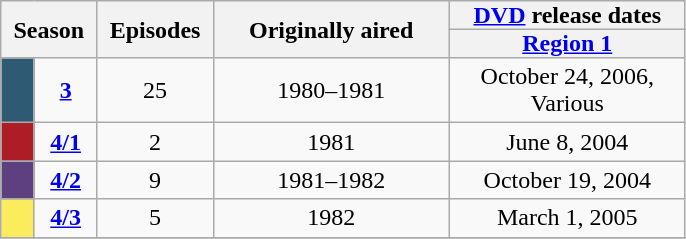<table class="wikitable">
<tr>
<th style="padding: 0px 8px" colspan="2" rowspan="2">Season</th>
<th style="padding: 0px 8px" rowspan="2">Episodes</th>
<th style="padding: 0px 8px" rowspan="2">Originally aired</th>
<th style="padding: 0px 8px" colspan="3"><a href='#'>DVD</a> release dates</th>
</tr>
<tr>
<th style="padding: 0px 8px"><a href='#'>Region 1</a></th>
</tr>
<tr>
<td style="width: 15px" bgcolor="#2E5B73"></td>
<td align="center"><strong><a href='#'>3</a></strong></td>
<td align="center">25</td>
<td align="center" width="150">1980–1981</td>
<td align="center" width="150">October 24, 2006, Various</td>
</tr>
<tr>
<td style="width: 15px" bgcolor="#AE1C26"></td>
<td align="center"><strong><a href='#'>4/1</a></strong></td>
<td align="center">2</td>
<td align="center" width="150">1981</td>
<td align="center" width="150">June 8, 2004</td>
</tr>
<tr>
<td style="width: 15px" bgcolor="#5E4080"></td>
<td align="center"><strong><a href='#'>4/2</a></strong></td>
<td align="center">9</td>
<td align="center" width="150">1981–1982</td>
<td align="center" width="150">October 19, 2004</td>
</tr>
<tr>
<td style="width: 15px" bgcolor="#FBEC5D"></td>
<td align="center"><strong><a href='#'>4/3</a></strong></td>
<td align="center">5</td>
<td align="center" width="150">1982</td>
<td align="center" width="150">March 1, 2005</td>
</tr>
<tr>
</tr>
</table>
